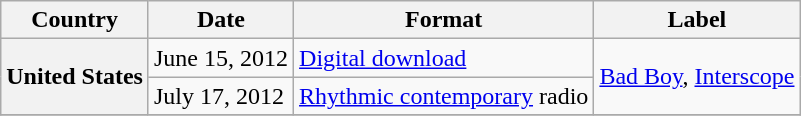<table class="wikitable plainrowheaders">
<tr>
<th scope="col">Country</th>
<th scope="col">Date</th>
<th scope="col">Format</th>
<th scope="col">Label</th>
</tr>
<tr>
<th scope="row" rowspan="2">United States</th>
<td>June 15, 2012</td>
<td><a href='#'>Digital download</a></td>
<td rowspan="2"><a href='#'>Bad Boy</a>, <a href='#'>Interscope</a></td>
</tr>
<tr>
<td>July 17, 2012</td>
<td><a href='#'>Rhythmic contemporary</a> radio</td>
</tr>
<tr>
</tr>
</table>
